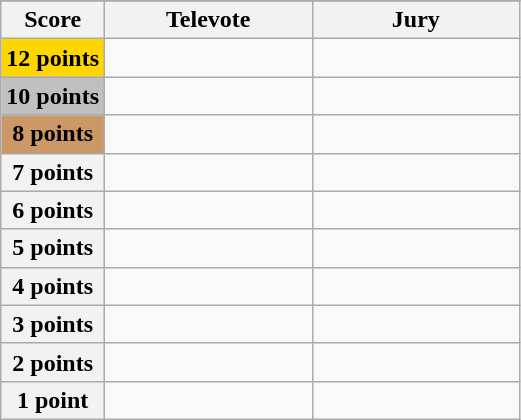<table class="wikitable">
<tr>
</tr>
<tr>
<th scope="col" width="20%">Score</th>
<th scope="col" width="40%">Televote</th>
<th scope="col" width="40%">Jury</th>
</tr>
<tr>
<th scope="row" style="background:gold">12 points</th>
<td></td>
<td></td>
</tr>
<tr>
<th scope="row" style="background:silver">10 points</th>
<td></td>
<td></td>
</tr>
<tr>
<th scope="row" style="background:#CC9966">8 points</th>
<td></td>
<td></td>
</tr>
<tr>
<th scope="row">7 points</th>
<td></td>
<td></td>
</tr>
<tr>
<th scope="row">6 points</th>
<td></td>
<td></td>
</tr>
<tr>
<th scope="row">5 points</th>
<td></td>
<td></td>
</tr>
<tr>
<th scope="row">4 points</th>
<td></td>
<td></td>
</tr>
<tr>
<th scope="row">3 points</th>
<td></td>
<td></td>
</tr>
<tr>
<th scope="row">2 points</th>
<td></td>
<td></td>
</tr>
<tr>
<th scope="row">1 point</th>
<td></td>
<td></td>
</tr>
</table>
